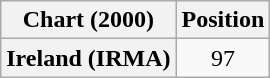<table class="wikitable plainrowheaders" style="text-align:center">
<tr>
<th>Chart (2000)</th>
<th>Position</th>
</tr>
<tr>
<th scope="row">Ireland (IRMA)</th>
<td>97</td>
</tr>
</table>
